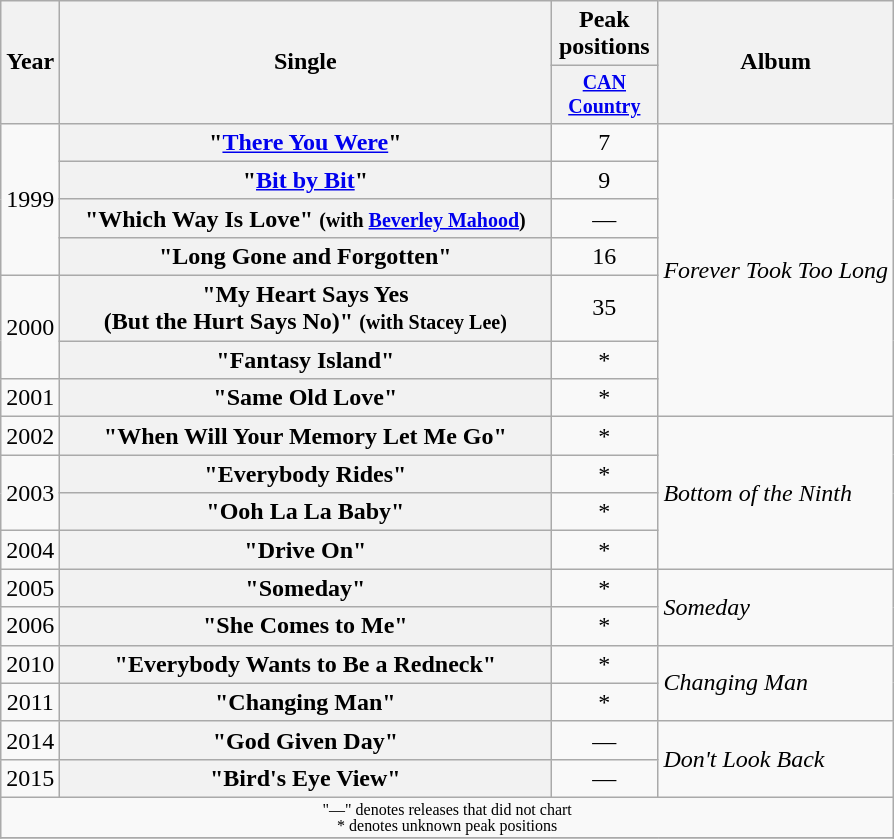<table class="wikitable plainrowheaders" style="text-align:center;">
<tr>
<th rowspan="2">Year</th>
<th rowspan="2" style="width:20em;">Single</th>
<th>Peak positions</th>
<th rowspan="2">Album</th>
</tr>
<tr style="font-size:smaller;">
<th width="65"><a href='#'>CAN Country</a></th>
</tr>
<tr>
<td rowspan="4">1999</td>
<th scope="row">"<a href='#'>There You Were</a>"</th>
<td>7</td>
<td align="left" rowspan="7"><em>Forever Took Too Long</em></td>
</tr>
<tr>
<th scope="row">"<a href='#'>Bit by Bit</a>"</th>
<td>9</td>
</tr>
<tr>
<th scope="row">"Which Way Is Love" <small>(with <a href='#'>Beverley Mahood</a>)</small></th>
<td>—</td>
</tr>
<tr>
<th scope="row">"Long Gone and Forgotten"</th>
<td>16</td>
</tr>
<tr>
<td rowspan="2">2000</td>
<th scope="row">"My Heart Says Yes<br>(But the Hurt Says No)" <small>(with Stacey Lee)</small></th>
<td>35</td>
</tr>
<tr>
<th scope="row">"Fantasy Island"</th>
<td>*</td>
</tr>
<tr>
<td>2001</td>
<th scope="row">"Same Old Love"</th>
<td>*</td>
</tr>
<tr>
<td>2002</td>
<th scope="row">"When Will Your Memory Let Me Go"</th>
<td>*</td>
<td align="left" rowspan="4"><em>Bottom of the Ninth</em></td>
</tr>
<tr>
<td rowspan="2">2003</td>
<th scope="row">"Everybody Rides"</th>
<td>*</td>
</tr>
<tr>
<th scope="row">"Ooh La La Baby"</th>
<td>*</td>
</tr>
<tr>
<td>2004</td>
<th scope="row">"Drive On"</th>
<td>*</td>
</tr>
<tr>
<td>2005</td>
<th scope="row">"Someday"</th>
<td>*</td>
<td align="left" rowspan="2"><em>Someday</em></td>
</tr>
<tr>
<td>2006</td>
<th scope="row">"She Comes to Me"</th>
<td>*</td>
</tr>
<tr>
<td>2010</td>
<th scope="row">"Everybody Wants to Be a Redneck"</th>
<td>*</td>
<td align="left" rowspan="2"><em>Changing Man</em></td>
</tr>
<tr>
<td>2011</td>
<th scope="row">"Changing Man"</th>
<td>*</td>
</tr>
<tr>
<td>2014</td>
<th scope="row">"God Given Day"</th>
<td>—</td>
<td align="left" rowspan="2"><em>Don't Look Back</em></td>
</tr>
<tr>
<td>2015</td>
<th scope="row">"Bird's Eye View"</th>
<td>—</td>
</tr>
<tr>
<td colspan="5" style="font-size:8pt">"—" denotes releases that did not chart<br>* denotes unknown peak positions</td>
</tr>
<tr>
</tr>
</table>
